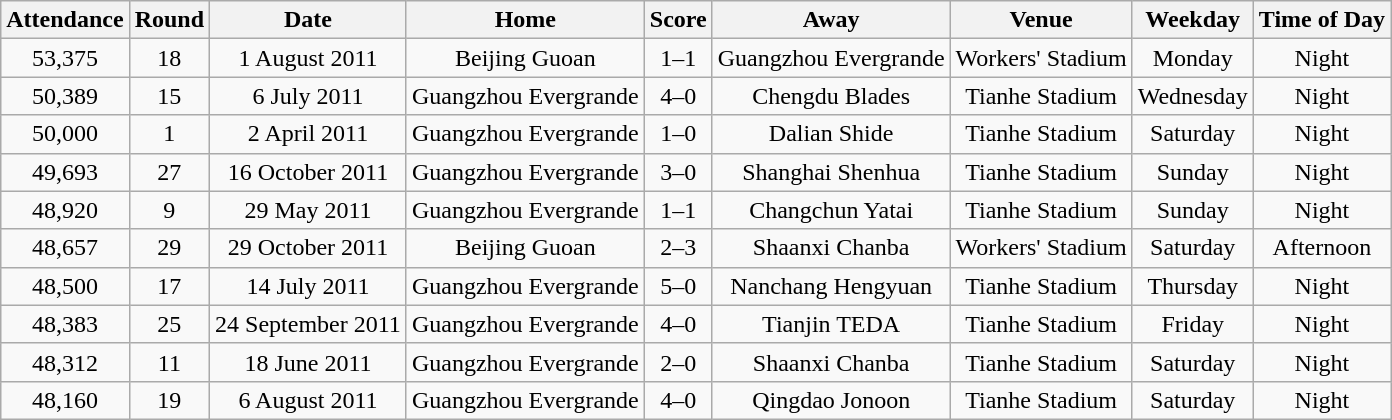<table class="wikitable sortable" style="text-align:center;">
<tr>
<th>Attendance</th>
<th>Round</th>
<th>Date</th>
<th>Home</th>
<th>Score</th>
<th>Away</th>
<th>Venue</th>
<th>Weekday</th>
<th>Time of Day</th>
</tr>
<tr>
<td>53,375</td>
<td>18</td>
<td>1 August 2011</td>
<td>Beijing Guoan</td>
<td>1–1</td>
<td>Guangzhou Evergrande</td>
<td>Workers' Stadium</td>
<td>Monday</td>
<td>Night</td>
</tr>
<tr>
<td>50,389</td>
<td>15</td>
<td>6 July 2011</td>
<td>Guangzhou Evergrande</td>
<td>4–0</td>
<td>Chengdu Blades</td>
<td>Tianhe Stadium</td>
<td>Wednesday</td>
<td>Night</td>
</tr>
<tr>
<td>50,000</td>
<td>1</td>
<td>2 April 2011</td>
<td>Guangzhou Evergrande</td>
<td>1–0</td>
<td>Dalian Shide</td>
<td>Tianhe Stadium</td>
<td>Saturday</td>
<td>Night</td>
</tr>
<tr>
<td>49,693</td>
<td>27</td>
<td>16 October 2011</td>
<td>Guangzhou Evergrande</td>
<td>3–0</td>
<td>Shanghai Shenhua</td>
<td>Tianhe Stadium</td>
<td>Sunday</td>
<td>Night</td>
</tr>
<tr>
<td>48,920</td>
<td>9</td>
<td>29 May 2011</td>
<td>Guangzhou Evergrande</td>
<td>1–1</td>
<td>Changchun Yatai</td>
<td>Tianhe Stadium</td>
<td>Sunday</td>
<td>Night</td>
</tr>
<tr>
<td>48,657</td>
<td>29</td>
<td>29 October 2011</td>
<td>Beijing Guoan</td>
<td>2–3</td>
<td>Shaanxi Chanba</td>
<td>Workers' Stadium</td>
<td>Saturday</td>
<td>Afternoon</td>
</tr>
<tr>
<td>48,500</td>
<td>17</td>
<td>14 July 2011</td>
<td>Guangzhou Evergrande</td>
<td>5–0</td>
<td>Nanchang Hengyuan</td>
<td>Tianhe Stadium</td>
<td>Thursday</td>
<td>Night</td>
</tr>
<tr>
<td>48,383</td>
<td>25</td>
<td>24 September 2011</td>
<td>Guangzhou Evergrande</td>
<td>4–0</td>
<td>Tianjin TEDA</td>
<td>Tianhe Stadium</td>
<td>Friday</td>
<td>Night</td>
</tr>
<tr>
<td>48,312</td>
<td>11</td>
<td>18 June 2011</td>
<td>Guangzhou Evergrande</td>
<td>2–0</td>
<td>Shaanxi Chanba</td>
<td>Tianhe Stadium</td>
<td>Saturday</td>
<td>Night</td>
</tr>
<tr>
<td>48,160</td>
<td>19</td>
<td>6 August 2011</td>
<td>Guangzhou Evergrande</td>
<td>4–0</td>
<td>Qingdao Jonoon</td>
<td>Tianhe Stadium</td>
<td>Saturday</td>
<td>Night</td>
</tr>
</table>
